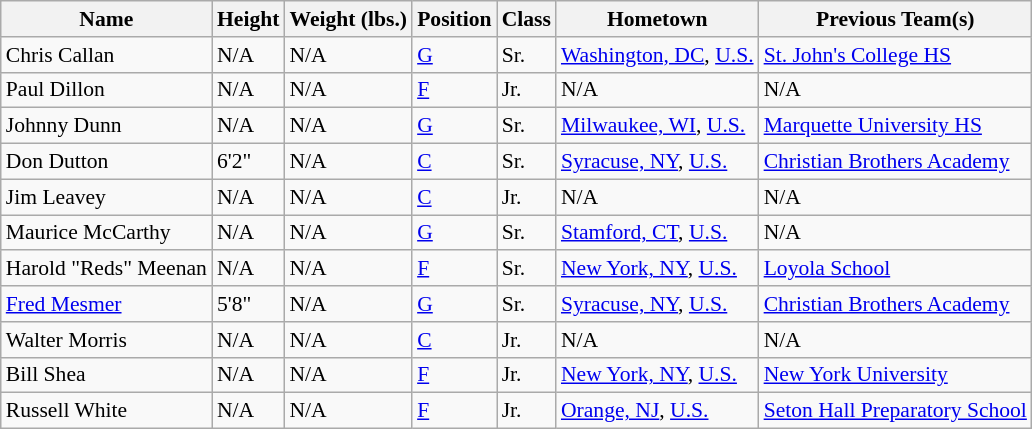<table class="wikitable" style="font-size: 90%">
<tr>
<th>Name</th>
<th>Height</th>
<th>Weight (lbs.)</th>
<th>Position</th>
<th>Class</th>
<th>Hometown</th>
<th>Previous Team(s)</th>
</tr>
<tr>
<td>Chris Callan</td>
<td>N/A</td>
<td>N/A</td>
<td><a href='#'>G</a></td>
<td>Sr.</td>
<td><a href='#'>Washington, DC</a>, <a href='#'>U.S.</a></td>
<td><a href='#'>St. John's College HS</a></td>
</tr>
<tr>
<td>Paul Dillon</td>
<td>N/A</td>
<td>N/A</td>
<td><a href='#'>F</a></td>
<td>Jr.</td>
<td>N/A</td>
<td>N/A</td>
</tr>
<tr>
<td>Johnny Dunn</td>
<td>N/A</td>
<td>N/A</td>
<td><a href='#'>G</a></td>
<td>Sr.</td>
<td><a href='#'>Milwaukee, WI</a>, <a href='#'>U.S.</a></td>
<td><a href='#'>Marquette University HS</a></td>
</tr>
<tr>
<td>Don Dutton</td>
<td>6'2"</td>
<td>N/A</td>
<td><a href='#'>C</a></td>
<td>Sr.</td>
<td><a href='#'>Syracuse, NY</a>, <a href='#'>U.S.</a></td>
<td><a href='#'>Christian Brothers Academy</a></td>
</tr>
<tr>
<td>Jim Leavey</td>
<td>N/A</td>
<td>N/A</td>
<td><a href='#'>C</a></td>
<td>Jr.</td>
<td>N/A</td>
<td>N/A</td>
</tr>
<tr>
<td>Maurice McCarthy</td>
<td>N/A</td>
<td>N/A</td>
<td><a href='#'>G</a></td>
<td>Sr.</td>
<td><a href='#'>Stamford, CT</a>, <a href='#'>U.S.</a></td>
<td>N/A</td>
</tr>
<tr>
<td>Harold "Reds" Meenan</td>
<td>N/A</td>
<td>N/A</td>
<td><a href='#'>F</a></td>
<td>Sr.</td>
<td><a href='#'>New York, NY</a>, <a href='#'>U.S.</a></td>
<td><a href='#'>Loyola School</a></td>
</tr>
<tr>
<td><a href='#'>Fred Mesmer</a></td>
<td>5'8"</td>
<td>N/A</td>
<td><a href='#'>G</a></td>
<td>Sr.</td>
<td><a href='#'>Syracuse, NY</a>, <a href='#'>U.S.</a></td>
<td><a href='#'>Christian Brothers Academy</a></td>
</tr>
<tr>
<td>Walter Morris</td>
<td>N/A</td>
<td>N/A</td>
<td><a href='#'>C</a></td>
<td>Jr.</td>
<td>N/A</td>
<td>N/A</td>
</tr>
<tr>
<td>Bill Shea</td>
<td>N/A</td>
<td>N/A</td>
<td><a href='#'>F</a></td>
<td>Jr.</td>
<td><a href='#'>New York, NY</a>, <a href='#'>U.S.</a></td>
<td><a href='#'>New York University</a></td>
</tr>
<tr>
<td>Russell White</td>
<td>N/A</td>
<td>N/A</td>
<td><a href='#'>F</a></td>
<td>Jr.</td>
<td><a href='#'>Orange, NJ</a>, <a href='#'>U.S.</a></td>
<td><a href='#'>Seton Hall Preparatory School</a></td>
</tr>
</table>
